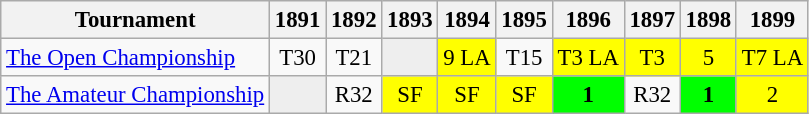<table class="wikitable" style="font-size:95%;text-align:center;">
<tr>
<th>Tournament</th>
<th>1891</th>
<th>1892</th>
<th>1893</th>
<th>1894</th>
<th>1895</th>
<th>1896</th>
<th>1897</th>
<th>1898</th>
<th>1899</th>
</tr>
<tr>
<td align=left><a href='#'>The Open Championship</a></td>
<td>T30</td>
<td>T21</td>
<td style="background:#eeeeee;"></td>
<td style="background:yellow;">9 <span>LA</span></td>
<td>T15</td>
<td style="background:yellow;">T3 <span>LA</span></td>
<td style="background:yellow;">T3</td>
<td style="background:yellow;">5</td>
<td style="background:yellow;">T7 <span>LA</span></td>
</tr>
<tr>
<td align=left><a href='#'>The Amateur Championship</a></td>
<td style="background:#eeeeee;"></td>
<td>R32</td>
<td style="background:yellow;">SF</td>
<td style="background:yellow;">SF</td>
<td style="background:yellow;">SF</td>
<td style="background:lime;"><strong>1</strong></td>
<td>R32</td>
<td style="background:lime;"><strong>1</strong></td>
<td style="background:yellow;">2</td>
</tr>
</table>
